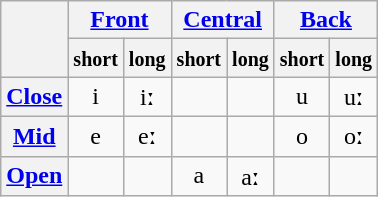<table class="wikitable">
<tr>
<th rowspan="2"></th>
<th colspan="2"><a href='#'>Front</a></th>
<th colspan="2"><a href='#'>Central</a></th>
<th colspan="2"><a href='#'>Back</a></th>
</tr>
<tr align="center">
<th><small>short</small></th>
<th><small>long</small></th>
<th><small>short</small></th>
<th><small>long</small></th>
<th><small>short</small></th>
<th><small>long</small></th>
</tr>
<tr align="center">
<th><a href='#'>Close</a></th>
<td>i</td>
<td>iː</td>
<td></td>
<td></td>
<td>u</td>
<td>uː</td>
</tr>
<tr align="center">
<th><a href='#'>Mid</a></th>
<td>e</td>
<td>eː</td>
<td></td>
<td></td>
<td>o</td>
<td>oː</td>
</tr>
<tr align="center">
<th><a href='#'>Open</a></th>
<td></td>
<td></td>
<td>a</td>
<td>aː</td>
<td></td>
<td></td>
</tr>
</table>
